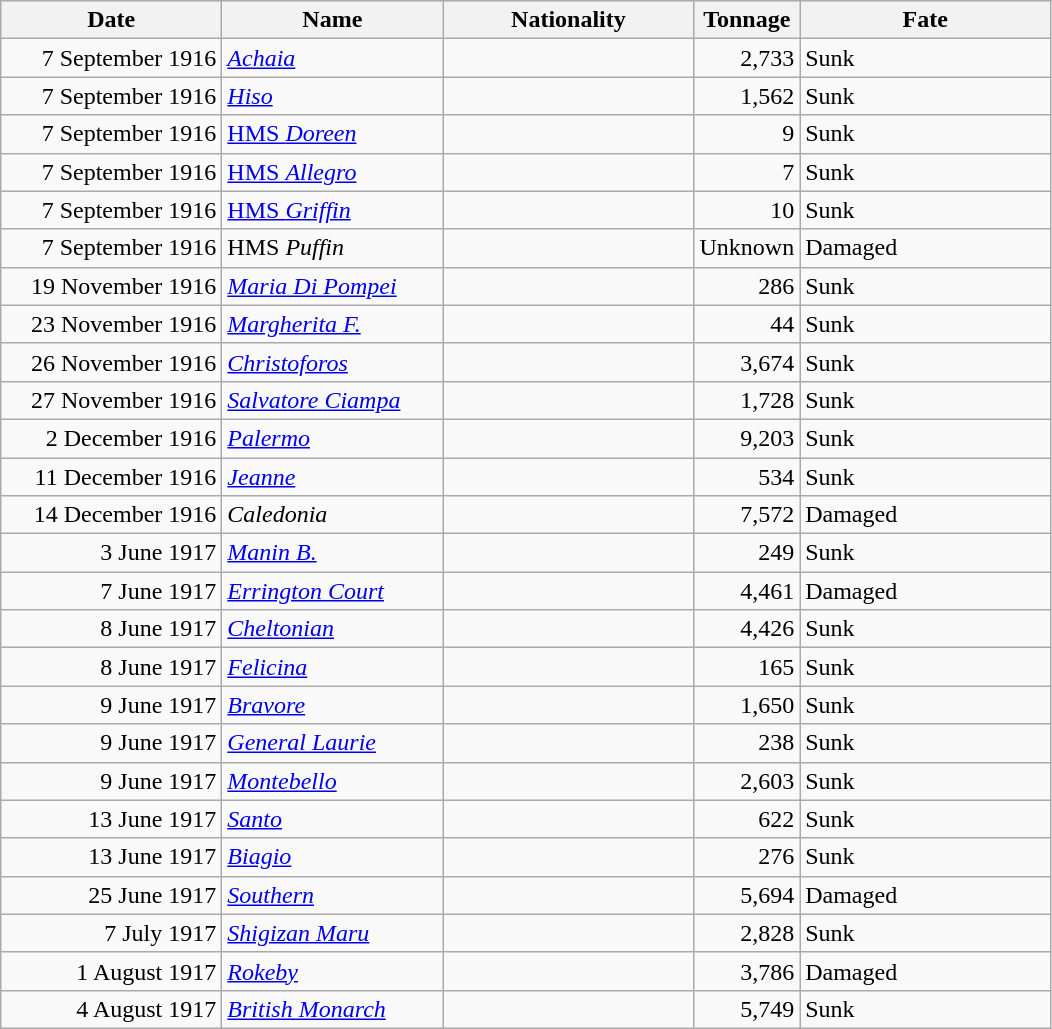<table class="wikitable sortable">
<tr>
<th width="140px">Date</th>
<th width="140px">Name</th>
<th width="160px">Nationality</th>
<th width="25px">Tonnage</th>
<th width="160px">Fate</th>
</tr>
<tr>
<td align="right">7 September 1916</td>
<td align="left"><a href='#'><em>Achaia</em></a></td>
<td align="left"></td>
<td align="right">2,733</td>
<td align="left">Sunk</td>
</tr>
<tr>
<td align="right">7 September 1916</td>
<td align="left"><a href='#'><em>Hiso</em></a></td>
<td align="left"></td>
<td align="right">1,562</td>
<td align="left">Sunk</td>
</tr>
<tr>
<td align="right">7 September 1916</td>
<td align="left"><a href='#'>HMS <em>Doreen</em></a></td>
<td align="left"></td>
<td align="right">9</td>
<td align="left">Sunk</td>
</tr>
<tr>
<td align="right">7 September 1916</td>
<td align="left"><a href='#'>HMS <em>Allegro</em></a></td>
<td align="left"></td>
<td align="right">7</td>
<td align="left">Sunk</td>
</tr>
<tr>
<td align="right">7 September 1916</td>
<td align="left"><a href='#'>HMS <em>Griffin</em></a></td>
<td align="left"></td>
<td align="right">10</td>
<td align="left">Sunk</td>
</tr>
<tr>
<td align="right">7 September 1916</td>
<td align="left">HMS <em>Puffin</em></td>
<td align="left"></td>
<td align="right">Unknown</td>
<td align="left">Damaged</td>
</tr>
<tr>
<td align="right">19 November 1916</td>
<td align="left"><a href='#'><em>Maria Di Pompei</em></a></td>
<td align="left"></td>
<td align="right">286</td>
<td align="left">Sunk</td>
</tr>
<tr>
<td align="right">23 November 1916</td>
<td align="left"><a href='#'><em>Margherita F.</em></a></td>
<td align="left"></td>
<td align="right">44</td>
<td align="left">Sunk</td>
</tr>
<tr>
<td align="right">26 November 1916</td>
<td align="left"><a href='#'><em>Christoforos</em></a></td>
<td align="left"></td>
<td align="right">3,674</td>
<td align="left">Sunk</td>
</tr>
<tr>
<td align="right">27 November 1916</td>
<td align="left"><a href='#'><em>Salvatore Ciampa</em></a></td>
<td align="left"></td>
<td align="right">1,728</td>
<td align="left">Sunk</td>
</tr>
<tr>
<td align="right">2 December 1916</td>
<td align="left"><a href='#'><em>Palermo</em></a></td>
<td align="left"></td>
<td align="right">9,203</td>
<td align="left">Sunk</td>
</tr>
<tr>
<td align="right">11 December 1916</td>
<td align="left"><a href='#'><em>Jeanne</em></a></td>
<td align="left"></td>
<td align="right">534</td>
<td align="left">Sunk</td>
</tr>
<tr>
<td align="right">14 December 1916</td>
<td align="left"><em>Caledonia</em></td>
<td align="left"></td>
<td align="right">7,572</td>
<td align="left">Damaged</td>
</tr>
<tr>
<td align="right">3 June 1917</td>
<td align="left"><a href='#'><em>Manin B.</em></a></td>
<td align="left"></td>
<td align="right">249</td>
<td align="left">Sunk</td>
</tr>
<tr>
<td align="right">7 June 1917</td>
<td align="left"><a href='#'><em>Errington Court</em></a></td>
<td align="left"></td>
<td align="right">4,461</td>
<td align="left">Damaged</td>
</tr>
<tr>
<td align="right">8 June 1917</td>
<td align="left"><a href='#'><em>Cheltonian</em></a></td>
<td align="left"></td>
<td align="right">4,426</td>
<td align="left">Sunk</td>
</tr>
<tr>
<td align="right">8 June 1917</td>
<td align="left"><a href='#'><em>Felicina</em></a></td>
<td align="left"></td>
<td align="right">165</td>
<td align="left">Sunk</td>
</tr>
<tr>
<td align="right">9 June 1917</td>
<td align="left"><a href='#'><em>Bravore</em></a></td>
<td align="left"></td>
<td align="right">1,650</td>
<td align="left">Sunk</td>
</tr>
<tr>
<td align="right">9 June 1917</td>
<td align="left"><a href='#'><em>General Laurie</em></a></td>
<td align="left"></td>
<td align="right">238</td>
<td align="left">Sunk</td>
</tr>
<tr>
<td align="right">9 June 1917</td>
<td align="left"><a href='#'><em>Montebello</em></a></td>
<td align="left"></td>
<td align="right">2,603</td>
<td align="left">Sunk</td>
</tr>
<tr>
<td align="right">13 June 1917</td>
<td align="left"><a href='#'><em>Santo</em></a></td>
<td align="left"></td>
<td align="right">622</td>
<td align="left">Sunk</td>
</tr>
<tr>
<td align="right">13 June 1917</td>
<td align="left"><a href='#'><em>Biagio</em></a></td>
<td align="left"></td>
<td align="right">276</td>
<td align="left">Sunk</td>
</tr>
<tr>
<td align="right">25 June 1917</td>
<td align="left"><a href='#'><em>Southern</em></a></td>
<td align="left"></td>
<td align="right">5,694</td>
<td align="left">Damaged</td>
</tr>
<tr>
<td align="right">7 July 1917</td>
<td align="left"><a href='#'><em>Shigizan Maru</em></a></td>
<td align="left"></td>
<td align="right">2,828</td>
<td align="left">Sunk</td>
</tr>
<tr>
<td align="right">1 August 1917</td>
<td align="left"><a href='#'><em>Rokeby</em></a></td>
<td align="left"></td>
<td align="right">3,786</td>
<td align="left">Damaged</td>
</tr>
<tr>
<td align="right">4 August 1917</td>
<td align="left"><a href='#'><em>British Monarch</em></a></td>
<td align="left"></td>
<td align="right">5,749</td>
<td align="left">Sunk</td>
</tr>
</table>
